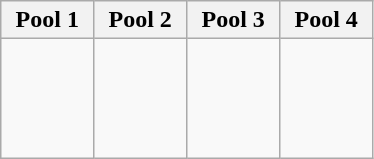<table class="wikitable">
<tr>
<th width=20%>Pool 1</th>
<th width=20%>Pool 2</th>
<th width=20%>Pool 3</th>
<th width=20%>Pool 4</th>
</tr>
<tr>
<td><br><br>
<br>
<br>
</td>
<td><br><br>
<br>
<br>
</td>
<td><br><br>
<br>
<br>
</td>
<td><br><br>
<br>
<br>
</td>
</tr>
</table>
